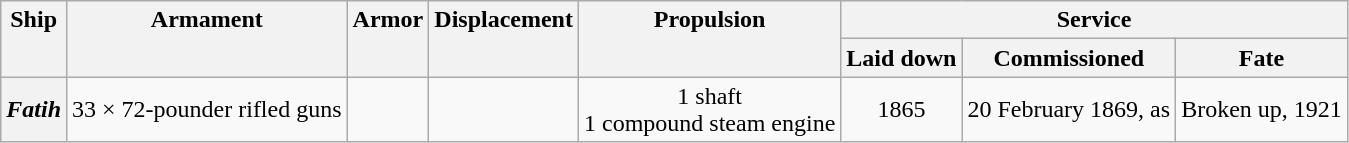<table class="wikitable plainrowheaders" style="text-align: center;">
<tr valign="top">
<th scope="col" rowspan="2">Ship</th>
<th scope="col" rowspan="2">Armament</th>
<th scope="col" rowspan="2">Armor</th>
<th scope="col" rowspan="2">Displacement</th>
<th scope="col" rowspan="2">Propulsion</th>
<th scope="col" colspan="3">Service</th>
</tr>
<tr valign="top">
<th scope="col">Laid down</th>
<th scope="col">Commissioned</th>
<th scope="col">Fate</th>
</tr>
<tr valign="center">
<th scope="row"><em>Fatih</em></th>
<td>33 × 72-pounder rifled guns</td>
<td></td>
<td></td>
<td>1 shaft<br>1 compound steam engine<br></td>
<td>1865</td>
<td>20 February 1869, as </td>
<td>Broken up, 1921</td>
</tr>
</table>
